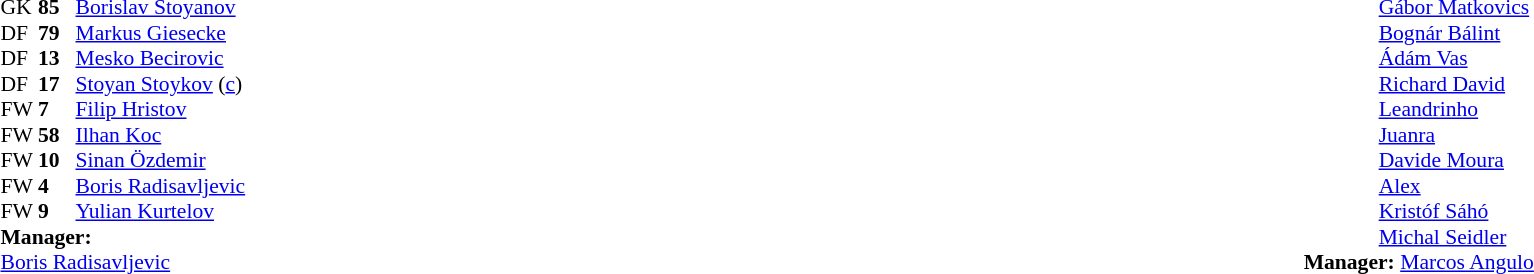<table width="100%">
<tr>
<td valign="top" width="50%"><br><table style="font-size:90%" cellspacing="0" cellpadding="0">
<tr>
<td colspan="4"></td>
</tr>
<tr>
<th width="25"></th>
<th width="25"></th>
</tr>
<tr>
<td>GK</td>
<td><strong>85</strong></td>
<td> <a href='#'>Borislav Stoyanov</a></td>
</tr>
<tr>
<td>DF</td>
<td><strong>79</strong></td>
<td> <a href='#'>Markus Giesecke</a></td>
</tr>
<tr>
<td>DF</td>
<td><strong>13</strong></td>
<td> <a href='#'>Mesko Becirovic</a></td>
</tr>
<tr>
<td>DF</td>
<td><strong>17</strong></td>
<td> <a href='#'>Stoyan Stoykov</a> (<a href='#'>c</a>)</td>
</tr>
<tr>
<td>FW</td>
<td><strong>7</strong></td>
<td> <a href='#'>Filip Hristov</a></td>
</tr>
<tr>
<td>FW</td>
<td><strong>58</strong></td>
<td> <a href='#'>Ilhan Koc</a></td>
</tr>
<tr>
<td>FW</td>
<td><strong>10</strong></td>
<td> <a href='#'>Sinan Özdemir</a></td>
</tr>
<tr>
<td>FW</td>
<td><strong>4</strong></td>
<td> <a href='#'>Boris Radisavljevic</a></td>
</tr>
<tr>
<td>FW</td>
<td><strong>9</strong></td>
<td> <a href='#'>Yulian Kurtelov</a></td>
</tr>
<tr>
<td colspan="3"><strong>Manager:</strong></td>
</tr>
<tr>
<td colspan="4"> <a href='#'>Boris Radisavljevic</a></td>
</tr>
</table>
</td>
<td valign="top"></td>
<td valign="top" width="50%"><br><table style="font-size:90%" cellspacing="0" cellpadding="0" align="center">
<tr>
<td colspan="4"></td>
</tr>
<tr>
<th width="25"></th>
<th width="25"></th>
</tr>
<tr>
<td></td>
<td></td>
<td><a href='#'>Gábor Matkovics</a></td>
</tr>
<tr>
<td></td>
<td></td>
<td><a href='#'>Bognár Bálint</a></td>
</tr>
<tr>
<td></td>
<td></td>
<td><a href='#'>Ádám Vas</a></td>
</tr>
<tr>
<td></td>
<td></td>
<td><a href='#'>Richard David</a></td>
</tr>
<tr>
<td></td>
<td></td>
<td><a href='#'>Leandrinho</a></td>
</tr>
<tr>
<td></td>
<td></td>
<td><a href='#'>Juanra</a></td>
</tr>
<tr>
<td></td>
<td></td>
<td><a href='#'>Davide Moura</a></td>
</tr>
<tr>
<td></td>
<td></td>
<td><a href='#'>Alex</a></td>
</tr>
<tr>
<td></td>
<td></td>
<td><a href='#'>Kristóf Sáhó</a></td>
</tr>
<tr>
<td></td>
<td></td>
<td><a href='#'>Michal Seidler</a></td>
</tr>
<tr>
<td colspan="3"><strong>Manager:</strong> <a href='#'>Marcos Angulo</a></td>
</tr>
<tr>
<td colspan="4"></td>
</tr>
</table>
</td>
</tr>
</table>
